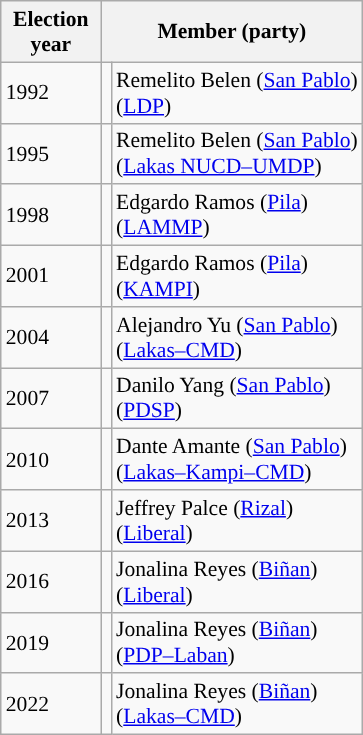<table class="wikitable" style="font-size:90%">
<tr>
<th width="60px">Election<br>year</th>
<th colspan="2" width="140px">Member (party)</th>
</tr>
<tr>
<td>1992</td>
<td></td>
<td>Remelito Belen (<a href='#'>San Pablo</a>)<br>(<a href='#'>LDP</a>)</td>
</tr>
<tr>
<td>1995</td>
<td></td>
<td>Remelito Belen (<a href='#'>San Pablo</a>)<br>(<a href='#'>Lakas NUCD–UMDP</a>)</td>
</tr>
<tr>
<td>1998</td>
<td></td>
<td>Edgardo Ramos (<a href='#'>Pila</a>)<br>(<a href='#'>LAMMP</a>)</td>
</tr>
<tr>
<td>2001</td>
<td></td>
<td>Edgardo Ramos (<a href='#'>Pila</a>)<br>(<a href='#'>KAMPI</a>)</td>
</tr>
<tr>
<td>2004</td>
<td></td>
<td>Alejandro Yu (<a href='#'>San Pablo</a>)<br>(<a href='#'>Lakas–CMD</a>)</td>
</tr>
<tr>
<td>2007</td>
<td></td>
<td>Danilo Yang (<a href='#'>San Pablo</a>)<br>(<a href='#'>PDSP</a>)</td>
</tr>
<tr>
<td>2010</td>
<td></td>
<td>Dante Amante (<a href='#'>San Pablo</a>)<br>(<a href='#'>Lakas–Kampi–CMD</a>)</td>
</tr>
<tr>
<td>2013</td>
<td></td>
<td>Jeffrey Palce (<a href='#'>Rizal</a>)<br>(<a href='#'>Liberal</a>)</td>
</tr>
<tr>
<td>2016</td>
<td></td>
<td>Jonalina Reyes (<a href='#'>Biñan</a>)<br>(<a href='#'>Liberal</a>)</td>
</tr>
<tr>
<td>2019</td>
<td></td>
<td>Jonalina Reyes (<a href='#'>Biñan</a>)<br>(<a href='#'>PDP–Laban</a>)</td>
</tr>
<tr>
<td>2022</td>
<td></td>
<td>Jonalina Reyes (<a href='#'>Biñan</a>)<br>(<a href='#'>Lakas–CMD</a>)</td>
</tr>
</table>
